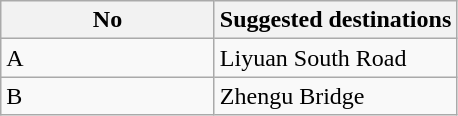<table class="wikitable" style="margin-bottom: 10px;">
<tr>
<th width="135px">No</th>
<th>Suggested destinations</th>
</tr>
<tr>
<td>A</td>
<td>Liyuan South Road</td>
</tr>
<tr>
<td>B</td>
<td>Zhengu Bridge</td>
</tr>
</table>
